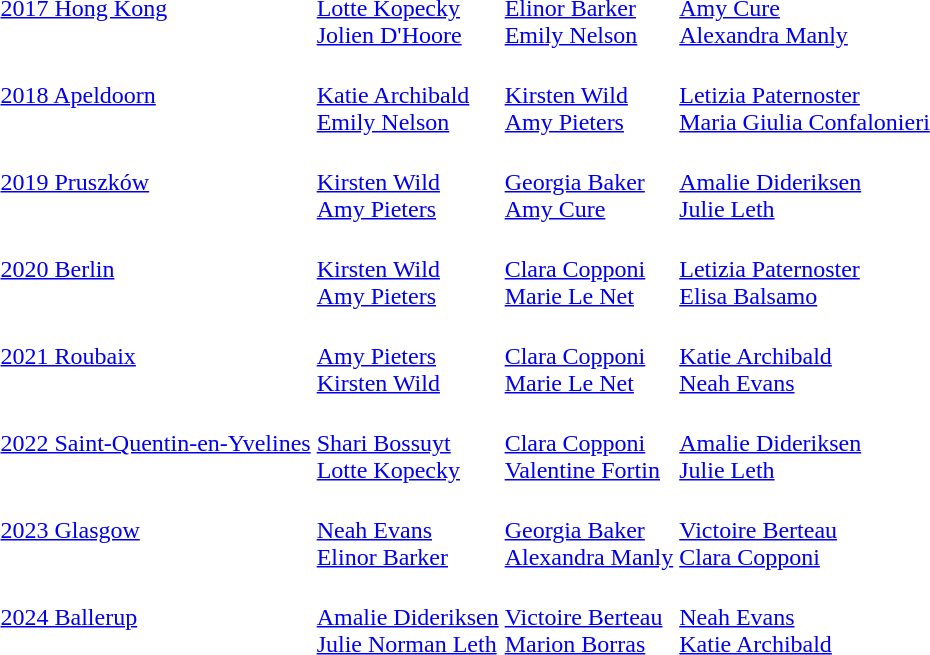<table>
<tr>
<td><a href='#'>2017 Hong Kong</a><br></td>
<td><br><a href='#'>Lotte Kopecky</a><br><a href='#'>Jolien D'Hoore</a></td>
<td><br><a href='#'>Elinor Barker</a><br><a href='#'>Emily Nelson</a></td>
<td><br><a href='#'>Amy Cure</a><br><a href='#'>Alexandra Manly</a></td>
</tr>
<tr>
<td><a href='#'>2018 Apeldoorn</a><br></td>
<td><br><a href='#'>Katie Archibald</a><br><a href='#'>Emily Nelson</a></td>
<td><br><a href='#'>Kirsten Wild</a><br><a href='#'>Amy Pieters</a></td>
<td><br><a href='#'>Letizia Paternoster</a><br><a href='#'>Maria Giulia Confalonieri</a></td>
</tr>
<tr>
<td><a href='#'>2019 Pruszków</a><br></td>
<td><br><a href='#'>Kirsten Wild</a><br><a href='#'>Amy Pieters</a></td>
<td><br><a href='#'>Georgia Baker</a><br><a href='#'>Amy Cure</a></td>
<td><br><a href='#'>Amalie Dideriksen</a><br><a href='#'>Julie Leth</a></td>
</tr>
<tr>
<td><a href='#'>2020 Berlin</a><br></td>
<td><br><a href='#'>Kirsten Wild</a><br><a href='#'>Amy Pieters</a></td>
<td><br><a href='#'>Clara Copponi</a><br><a href='#'>Marie Le Net</a></td>
<td><br><a href='#'>Letizia Paternoster</a><br><a href='#'>Elisa Balsamo</a></td>
</tr>
<tr>
<td><a href='#'>2021 Roubaix</a><br></td>
<td><br><a href='#'>Amy Pieters</a><br><a href='#'>Kirsten Wild</a></td>
<td><br><a href='#'>Clara Copponi</a><br><a href='#'>Marie Le Net</a></td>
<td><br><a href='#'>Katie Archibald</a><br><a href='#'>Neah Evans</a></td>
</tr>
<tr>
<td><a href='#'>2022 Saint-Quentin-en-Yvelines</a><br></td>
<td><br><a href='#'>Shari Bossuyt</a><br><a href='#'>Lotte Kopecky</a></td>
<td><br><a href='#'>Clara Copponi</a><br><a href='#'>Valentine Fortin</a></td>
<td><br><a href='#'>Amalie Dideriksen</a><br><a href='#'>Julie Leth</a></td>
</tr>
<tr>
<td><a href='#'>2023 Glasgow</a><br></td>
<td><br><a href='#'>Neah Evans</a><br><a href='#'>Elinor Barker</a></td>
<td><br><a href='#'>Georgia Baker</a><br><a href='#'>Alexandra Manly</a></td>
<td><br><a href='#'>Victoire Berteau</a><br><a href='#'>Clara Copponi</a></td>
</tr>
<tr>
<td><a href='#'>2024 Ballerup</a><br></td>
<td><br><a href='#'>Amalie Dideriksen</a><br><a href='#'>Julie Norman Leth</a></td>
<td><br><a href='#'>Victoire Berteau</a><br><a href='#'>Marion Borras</a></td>
<td><br><a href='#'>Neah Evans</a><br><a href='#'>Katie Archibald</a></td>
</tr>
</table>
